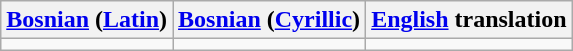<table class="wikitable">
<tr>
<th><a href='#'>Bosnian</a> (<a href='#'>Latin</a>)</th>
<th><a href='#'>Bosnian</a> (<a href='#'>Cyrillic</a>)</th>
<th><a href='#'>English</a> translation</th>
</tr>
<tr style="vertical-align:top;white-space:nowrap;text-align:center;">
<td></td>
<td></td>
<td></td>
</tr>
</table>
